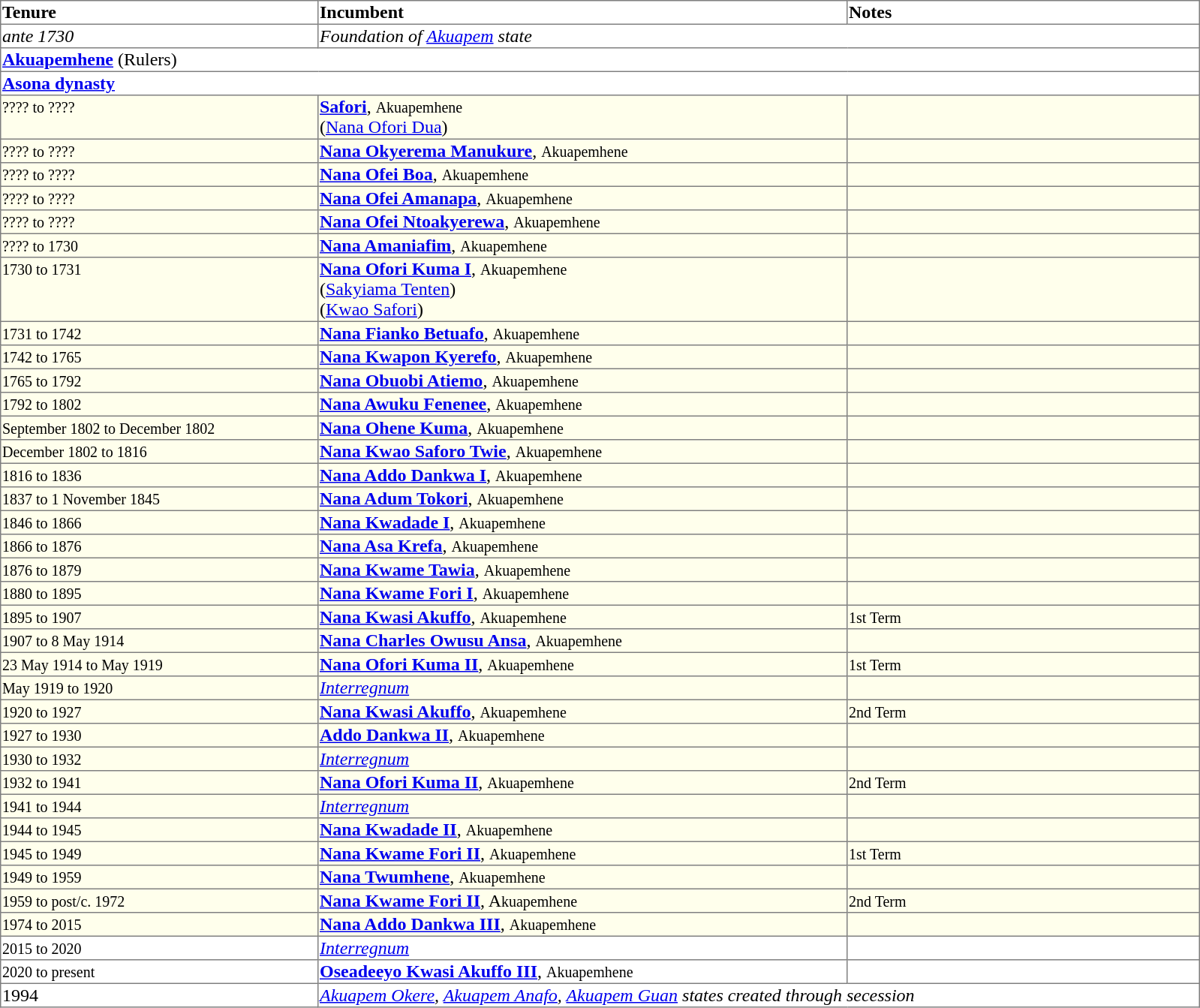<table border=1 style="border-collapse: collapse">
<tr align=left>
<th width="18%">Tenure</th>
<th width="30%">Incumbent</th>
<th width="20%">Notes</th>
</tr>
<tr valign=top>
<td><em>ante 1730</em></td>
<td colspan="2"><em>Foundation of <a href='#'>Akuapem</a> state</em></td>
</tr>
<tr valign=top>
<td colspan="3"><strong><a href='#'>Akuapemhene</a></strong> (Rulers)</td>
</tr>
<tr valign=top>
<td colspan="3"><strong><a href='#'>Asona dynasty</a></strong></td>
</tr>
<tr valign=top bgcolor="#ffffec">
<td><small>???? to ????</small></td>
<td><strong><a href='#'>Safori</a></strong>, <small>Akuapemhene<br></small>(<a href='#'>Nana Ofori Dua</a>)</td>
<td><small></small></td>
</tr>
<tr valign=top bgcolor="#ffffec">
<td><small>???? to ????</small></td>
<td><strong><a href='#'>Nana Okyerema Manukure</a></strong>, <small>Akuapemhene</small></td>
<td><small></small></td>
</tr>
<tr valign=top bgcolor="#ffffec">
<td><small>???? to ????</small></td>
<td><strong><a href='#'>Nana Ofei Boa</a></strong>, <small>Akuapemhene</small></td>
<td><small></small></td>
</tr>
<tr valign=top bgcolor="#ffffec">
<td><small>???? to ????</small></td>
<td><strong><a href='#'>Nana Ofei Amanapa</a></strong>, <small>Akuapemhene</small></td>
<td><small></small></td>
</tr>
<tr valign=top bgcolor="#ffffec">
<td><small>???? to ????</small></td>
<td><strong><a href='#'>Nana Ofei Ntoakyerewa</a></strong>, <small>Akuapemhene</small></td>
<td><small></small></td>
</tr>
<tr valign=top bgcolor="#ffffec">
<td><small>???? to 1730</small></td>
<td><strong><a href='#'>Nana Amaniafim</a></strong>, <small>Akuapemhene</small></td>
<td><small></small></td>
</tr>
<tr valign=top bgcolor="#ffffec">
<td><small>1730 to 1731</small></td>
<td><strong><a href='#'>Nana Ofori Kuma I</a></strong>, <small>Akuapemhene<br></small>(<a href='#'>Sakyiama Tenten</a>)<br>(<a href='#'>Kwao Safori</a>)</td>
<td><small></small></td>
</tr>
<tr valign=top bgcolor="#ffffec">
<td><small>1731 to 1742</small></td>
<td><strong><a href='#'>Nana Fianko Betuafo</a></strong>, <small>Akuapemhene</small></td>
<td><small></small></td>
</tr>
<tr valign=top bgcolor="#ffffec">
<td><small>1742 to 1765</small></td>
<td><strong><a href='#'>Nana Kwapon Kyerefo</a></strong>, <small>Akuapemhene</small></td>
<td><small></small></td>
</tr>
<tr valign=top bgcolor="#ffffec">
<td><small>1765 to 1792</small></td>
<td><strong><a href='#'>Nana Obuobi Atiemo</a></strong>, <small>Akuapemhene</small></td>
<td><small></small></td>
</tr>
<tr valign=top bgcolor="#ffffec">
<td><small>1792 to 1802</small></td>
<td><strong><a href='#'>Nana Awuku Fenenee</a></strong>, <small>Akuapemhene</small></td>
<td><small></small></td>
</tr>
<tr valign=top bgcolor="#ffffec">
<td><small>September 1802 to December 1802</small></td>
<td><strong><a href='#'>Nana Ohene Kuma</a></strong>, <small>Akuapemhene</small></td>
<td><small></small></td>
</tr>
<tr valign=top bgcolor="#ffffec">
<td><small>December 1802 to 1816</small></td>
<td><strong><a href='#'>Nana Kwao Saforo Twie</a></strong>, <small>Akuapemhene</small></td>
<td><small></small></td>
</tr>
<tr valign=top bgcolor="#ffffec">
<td><small>1816 to 1836</small></td>
<td><strong><a href='#'>Nana Addo Dankwa I</a></strong>, <small>Akuapemhene</small></td>
<td><small></small></td>
</tr>
<tr valign=top bgcolor="#ffffec">
<td><small>1837 to 1 November 1845</small></td>
<td><strong><a href='#'>Nana Adum Tokori</a></strong>, <small>Akuapemhene</small></td>
<td><small></small></td>
</tr>
<tr valign=top bgcolor="#ffffec">
<td><small>1846 to 1866</small></td>
<td><strong><a href='#'>Nana Kwadade I</a></strong>, <small>Akuapemhene</small></td>
<td><small></small></td>
</tr>
<tr valign=top bgcolor="#ffffec">
<td><small>1866 to 1876</small></td>
<td><strong><a href='#'>Nana Asa Krefa</a></strong>, <small>Akuapemhene</small></td>
<td><small></small></td>
</tr>
<tr valign=top bgcolor="#ffffec">
<td><small>1876 to 1879</small></td>
<td><strong><a href='#'>Nana Kwame Tawia</a></strong>, <small>Akuapemhene</small></td>
<td><small></small></td>
</tr>
<tr valign=top bgcolor="#ffffec">
<td><small>1880 to 1895</small></td>
<td><strong><a href='#'>Nana Kwame Fori I</a></strong>, <small>Akuapemhene</small></td>
<td><small></small></td>
</tr>
<tr valign=top bgcolor="#ffffec">
<td><small>1895 to 1907</small></td>
<td><strong><a href='#'>Nana Kwasi Akuffo</a></strong>, <small>Akuapemhene</small></td>
<td><small>1st Term</small></td>
</tr>
<tr valign=top bgcolor="#ffffec">
<td><small>1907 to 8 May 1914</small></td>
<td><strong><a href='#'>Nana Charles Owusu Ansa</a></strong>, <small>Akuapemhene</small></td>
<td><small></small></td>
</tr>
<tr valign=top bgcolor="#ffffec">
<td><small>23 May 1914 to May 1919</small></td>
<td><strong><a href='#'>Nana Ofori Kuma II</a></strong>, <small>Akuapemhene</small></td>
<td><small>1st Term</small></td>
</tr>
<tr valign=top bgcolor="#ffffec">
<td><small>May 1919 to 1920</small></td>
<td><em><a href='#'>Interregnum</a></em></td>
<td><small></small></td>
</tr>
<tr valign=top bgcolor="#ffffec">
<td><small>1920 to 1927</small></td>
<td><strong><a href='#'>Nana Kwasi Akuffo</a></strong>, <small>Akuapemhene</small></td>
<td><small>2nd Term</small></td>
</tr>
<tr valign=top bgcolor="#ffffec">
<td><small>1927 to 1930</small></td>
<td><strong><a href='#'>Addo Dankwa II</a></strong>, <small>Akuapemhene</small></td>
<td><small></small></td>
</tr>
<tr valign=top bgcolor="#ffffec">
<td><small>1930 to 1932</small></td>
<td><em><a href='#'>Interregnum</a></em></td>
<td><small></small></td>
</tr>
<tr valign=top bgcolor="#ffffec">
<td><small>1932 to 1941</small></td>
<td><strong><a href='#'>Nana Ofori Kuma II</a></strong>, <small>Akuapemhene</small></td>
<td><small>2nd Term</small></td>
</tr>
<tr valign=top bgcolor="#ffffec">
<td><small>1941 to 1944</small></td>
<td><em><a href='#'>Interregnum</a></em></td>
<td><small></small></td>
</tr>
<tr valign=top bgcolor="#ffffec">
<td><small>1944 to 1945</small></td>
<td><strong><a href='#'>Nana Kwadade II</a></strong>, <small>Akuapemhene</small></td>
<td><small></small></td>
</tr>
<tr valign=top bgcolor="#ffffec">
<td><small>1945 to 1949</small></td>
<td><strong><a href='#'>Nana Kwame Fori II</a></strong>, <small>Akuapemhene</small></td>
<td><small>1st Term</small></td>
</tr>
<tr valign=top bgcolor="#ffffec">
<td><small>1949 to 1959</small></td>
<td><strong><a href='#'>Nana Twumhene</a></strong>, <small>Akuapemhene</small></td>
<td><small></small></td>
</tr>
<tr valign=top bgcolor="#ffffec">
<td><small>1959 to post/c. 1972 </small></td>
<td><strong><a href='#'>Nana Kwame Fori II</a></strong>, A<small>kuapemhene</small></td>
<td><small>2nd Term</small></td>
</tr>
<tr valign=top bgcolor="#ffffec">
<td><small>1974 to 2015</small></td>
<td><strong><a href='#'>Nana Addo Dankwa III</a></strong>, <small>Akuapemhene</small></td>
<td><small></small></td>
</tr>
<tr>
<td><small>2015 to 2020</small></td>
<td><em><a href='#'>Interregnum</a></em></td>
</tr>
<tr>
<td><small>2020 to present</small></td>
<td><strong><a href='#'>Oseadeeyo Kwasi Akuffo III</a></strong>, <small>Akuapemhene</small></td>
<td><small></small></td>
</tr>
<tr valign=top>
<td>1994</td>
<td colspan="2"><em><a href='#'>Akuapem Okere</a>, <a href='#'>Akuapem Anafo</a>, <a href='#'>Akuapem Guan</a> states created through secession</em></td>
</tr>
</table>
